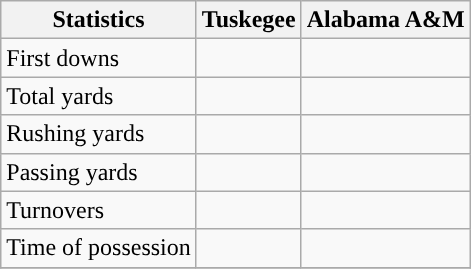<table class="wikitable">
<tr>
<th>Statistics</th>
<th>Tuskegee</th>
<th>Alabama A&M</th>
</tr>
<tr>
<td>First downs</td>
<td> </td>
<td> </td>
</tr>
<tr>
<td>Total yards</td>
<td> </td>
<td> </td>
</tr>
<tr>
<td>Rushing yards</td>
<td> </td>
<td> </td>
</tr>
<tr>
<td>Passing yards</td>
<td> </td>
<td> </td>
</tr>
<tr>
<td>Turnovers</td>
<td> </td>
<td> </td>
</tr>
<tr>
<td>Time of possession</td>
<td> </td>
<td> </td>
</tr>
<tr>
</tr>
</table>
